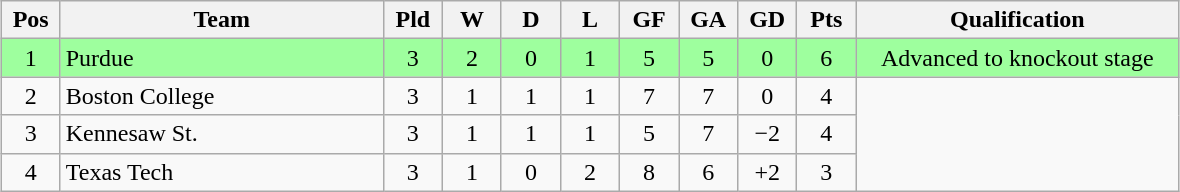<table class="wikitable" style="text-align:center; margin: 1em auto">
<tr>
<th style="width:2em">Pos</th>
<th style="width:13em">Team</th>
<th style="width:2em">Pld</th>
<th style="width:2em">W</th>
<th style="width:2em">D</th>
<th style="width:2em">L</th>
<th style="width:2em">GF</th>
<th style="width:2em">GA</th>
<th style="width:2em">GD</th>
<th style="width:2em">Pts</th>
<th style="width:13em">Qualification</th>
</tr>
<tr bgcolor="#9eff9e">
<td>1</td>
<td style="text-align:left">Purdue</td>
<td>3</td>
<td>2</td>
<td>0</td>
<td>1</td>
<td>5</td>
<td>5</td>
<td>0</td>
<td>6</td>
<td>Advanced to knockout stage</td>
</tr>
<tr>
<td>2</td>
<td style="text-align:left">Boston College</td>
<td>3</td>
<td>1</td>
<td>1</td>
<td>1</td>
<td>7</td>
<td>7</td>
<td>0</td>
<td>4</td>
</tr>
<tr>
<td>3</td>
<td style="text-align:left">Kennesaw St.</td>
<td>3</td>
<td>1</td>
<td>1</td>
<td>1</td>
<td>5</td>
<td>7</td>
<td>−2</td>
<td>4</td>
</tr>
<tr>
<td>4</td>
<td style="text-align:left">Texas Tech</td>
<td>3</td>
<td>1</td>
<td>0</td>
<td>2</td>
<td>8</td>
<td>6</td>
<td>+2</td>
<td>3</td>
</tr>
</table>
